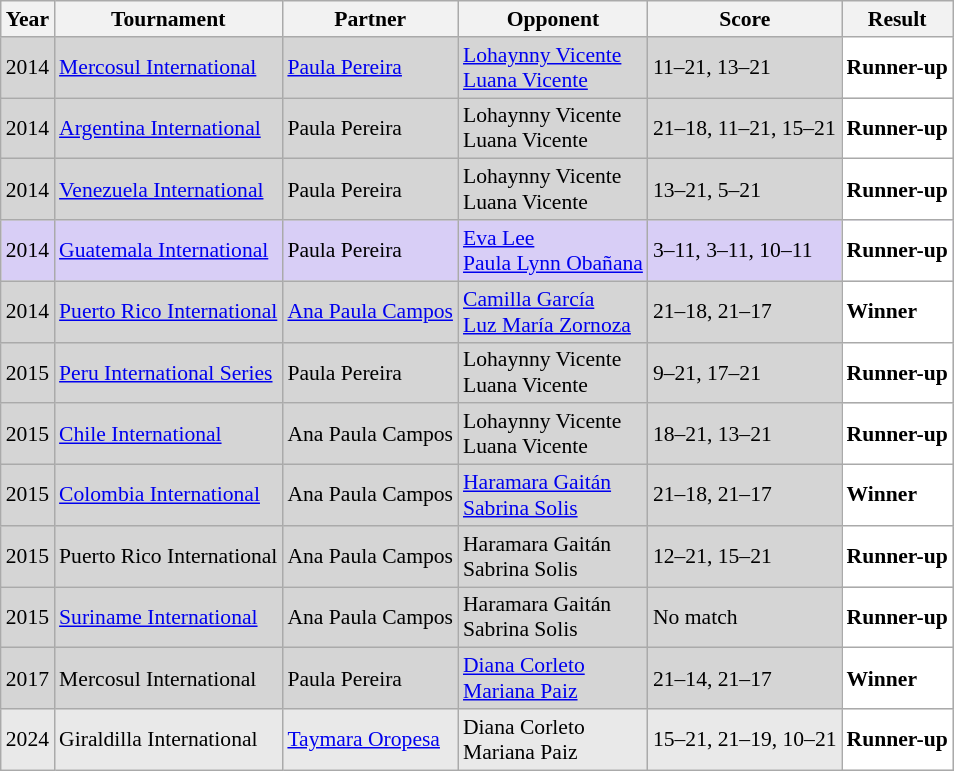<table class="sortable wikitable" style="font-size: 90%;">
<tr>
<th>Year</th>
<th>Tournament</th>
<th>Partner</th>
<th>Opponent</th>
<th>Score</th>
<th>Result</th>
</tr>
<tr style="background:#D5D5D5">
<td align="center">2014</td>
<td align="left"><a href='#'>Mercosul International</a></td>
<td align="left"> <a href='#'>Paula Pereira</a></td>
<td align="left"> <a href='#'>Lohaynny Vicente</a><br> <a href='#'>Luana Vicente</a></td>
<td align="left">11–21, 13–21</td>
<td style="text-align:left; background:white"> <strong>Runner-up</strong></td>
</tr>
<tr style="background:#D5D5D5">
<td align="center">2014</td>
<td align="left"><a href='#'>Argentina International</a></td>
<td align="left"> Paula Pereira</td>
<td align="left"> Lohaynny Vicente<br> Luana Vicente</td>
<td align="left">21–18, 11–21, 15–21</td>
<td style="text-align:left; background:white"> <strong>Runner-up</strong></td>
</tr>
<tr style="background:#D5D5D5">
<td align="center">2014</td>
<td align="left"><a href='#'>Venezuela International</a></td>
<td align="left"> Paula Pereira</td>
<td align="left"> Lohaynny Vicente<br> Luana Vicente</td>
<td align="left">13–21, 5–21</td>
<td style="text-align:left; background:white"> <strong>Runner-up</strong></td>
</tr>
<tr style="background:#D8CEF6">
<td align="center">2014</td>
<td align="left"><a href='#'>Guatemala International</a></td>
<td align="left"> Paula Pereira</td>
<td align="left"> <a href='#'>Eva Lee</a><br> <a href='#'>Paula Lynn Obañana</a></td>
<td align="left">3–11, 3–11, 10–11</td>
<td style="text-align:left; background:white"> <strong>Runner-up</strong></td>
</tr>
<tr style="background:#D5D5D5">
<td align="center">2014</td>
<td align="left"><a href='#'>Puerto Rico International</a></td>
<td align="left"> <a href='#'>Ana Paula Campos</a></td>
<td align="left"> <a href='#'>Camilla García</a><br> <a href='#'>Luz María Zornoza</a></td>
<td align="left">21–18, 21–17</td>
<td style="text-align:left; background:white"> <strong>Winner</strong></td>
</tr>
<tr style="background:#D5D5D5">
<td align="center">2015</td>
<td align="left"><a href='#'>Peru International Series</a></td>
<td align="left"> Paula Pereira</td>
<td align="left"> Lohaynny Vicente<br> Luana Vicente</td>
<td align="left">9–21, 17–21</td>
<td style="text-align:left; background:white"> <strong>Runner-up</strong></td>
</tr>
<tr style="background:#D5D5D5">
<td align="center">2015</td>
<td align="left"><a href='#'>Chile International</a></td>
<td align="left"> Ana Paula Campos</td>
<td align="left"> Lohaynny Vicente<br> Luana Vicente</td>
<td align="left">18–21, 13–21</td>
<td style="text-align:left; background:white"> <strong>Runner-up</strong></td>
</tr>
<tr style="background:#D5D5D5">
<td align="center">2015</td>
<td align="left"><a href='#'>Colombia International</a></td>
<td align="left"> Ana Paula Campos</td>
<td align="left"> <a href='#'>Haramara Gaitán</a><br> <a href='#'>Sabrina Solis</a></td>
<td align="left">21–18, 21–17</td>
<td style="text-align:left; background:white"> <strong>Winner</strong></td>
</tr>
<tr style="background:#D5D5D5">
<td align="center">2015</td>
<td align="left">Puerto Rico International</td>
<td align="left"> Ana Paula Campos</td>
<td align="left"> Haramara Gaitán<br> Sabrina Solis</td>
<td align="left">12–21, 15–21</td>
<td style="text-align:left; background:white"> <strong>Runner-up</strong></td>
</tr>
<tr style="background:#D5D5D5">
<td align="center">2015</td>
<td align="left"><a href='#'>Suriname International</a></td>
<td align="left"> Ana Paula Campos</td>
<td align="left"> Haramara Gaitán<br> Sabrina Solis</td>
<td align="left">No match</td>
<td style="text-align:left; background:white"> <strong>Runner-up</strong></td>
</tr>
<tr style="background:#D5D5D5">
<td align="center">2017</td>
<td align="left">Mercosul International</td>
<td align="left"> Paula Pereira</td>
<td align="left"> <a href='#'>Diana Corleto</a><br> <a href='#'>Mariana Paiz</a></td>
<td align="left">21–14, 21–17</td>
<td style="text-align:left; background:white"> <strong>Winner</strong></td>
</tr>
<tr style="background:#E9E9E9">
<td align="center">2024</td>
<td align="left">Giraldilla International</td>
<td align="left"> <a href='#'>Taymara Oropesa</a></td>
<td align="left"> Diana Corleto<br> Mariana Paiz</td>
<td align="left">15–21, 21–19, 10–21</td>
<td style="text-align:left; background:white"> <strong>Runner-up</strong></td>
</tr>
</table>
